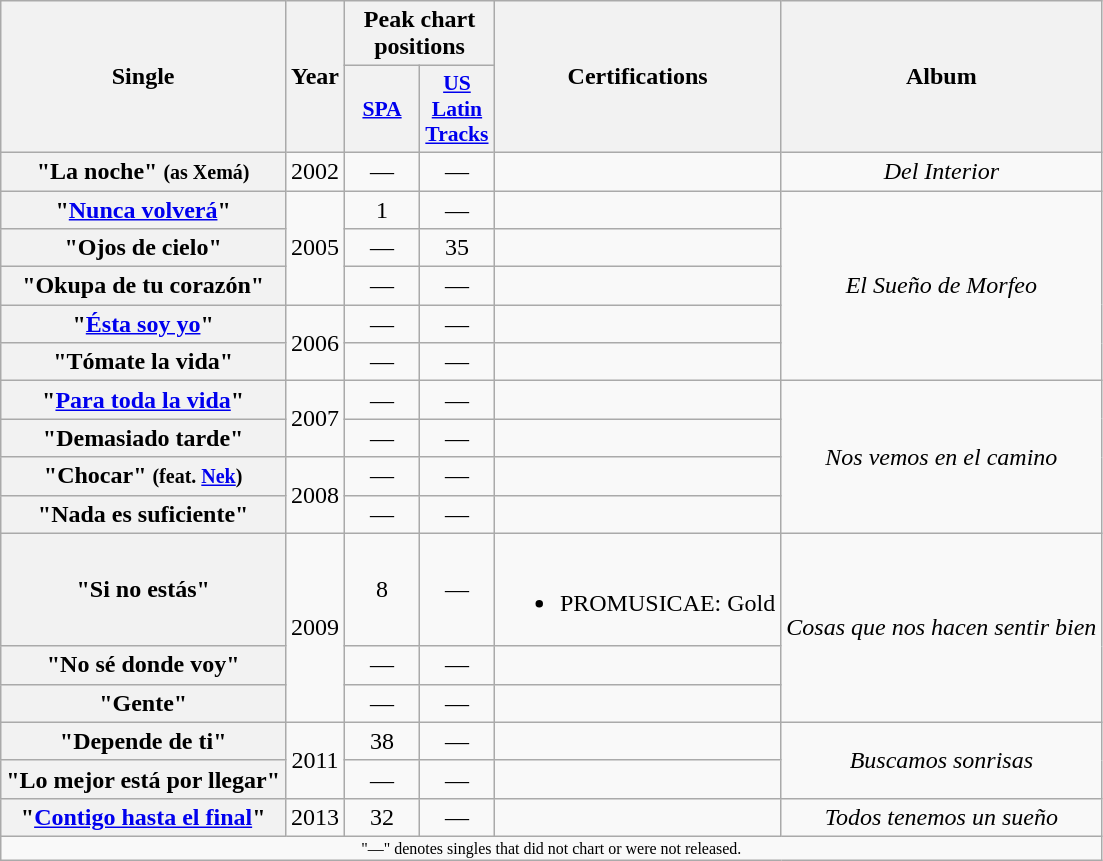<table class="wikitable plainrowheaders" style="text-align:center;" border="1">
<tr>
<th scope="col" rowspan="2">Single</th>
<th scope="col" rowspan="2">Year</th>
<th scope="col" colspan="2">Peak chart positions</th>
<th scope="col" rowspan="2">Certifications</th>
<th scope="col" rowspan="2">Album</th>
</tr>
<tr>
<th scope="col" style="width:3em;font-size:90%;"><a href='#'>SPA</a><br></th>
<th scope="col" style="width:3em;font-size:90%;"><a href='#'>US Latin Tracks</a><br></th>
</tr>
<tr>
<th scope="row">"La noche" <small>(as Xemá)</small></th>
<td>2002</td>
<td>—</td>
<td>—</td>
<td></td>
<td><em>Del Interior</em></td>
</tr>
<tr>
<th scope="row">"<a href='#'>Nunca volverá</a>"</th>
<td rowspan="3">2005</td>
<td>1</td>
<td>—</td>
<td></td>
<td rowspan="5"><em>El Sueño de Morfeo</em></td>
</tr>
<tr>
<th scope="row">"Ojos de cielo"</th>
<td>—</td>
<td>35</td>
<td></td>
</tr>
<tr>
<th scope="row">"Okupa de tu corazón"</th>
<td>—</td>
<td>—</td>
<td></td>
</tr>
<tr>
<th scope="row">"<a href='#'>Ésta soy yo</a>"</th>
<td rowspan="2">2006</td>
<td>—</td>
<td>—</td>
<td></td>
</tr>
<tr>
<th scope="row">"Tómate la vida"</th>
<td>—</td>
<td>—</td>
<td></td>
</tr>
<tr>
<th scope="row">"<a href='#'>Para toda la vida</a>"</th>
<td rowspan="2">2007</td>
<td>—</td>
<td>—</td>
<td></td>
<td rowspan="4"><em>Nos vemos en el camino</em></td>
</tr>
<tr>
<th scope="row">"Demasiado tarde"</th>
<td>—</td>
<td>—</td>
<td></td>
</tr>
<tr>
<th scope="row">"Chocar" <small>(feat. <a href='#'>Nek</a>)</small></th>
<td rowspan="2">2008</td>
<td>—</td>
<td>—</td>
<td></td>
</tr>
<tr>
<th scope="row">"Nada es suficiente"</th>
<td>—</td>
<td>—</td>
<td></td>
</tr>
<tr>
<th scope="row">"Si no estás"</th>
<td rowspan="3">2009</td>
<td>8</td>
<td>—</td>
<td><br><ul><li>PROMUSICAE: Gold</li></ul></td>
<td rowspan="3"><em>Cosas que nos hacen sentir bien</em></td>
</tr>
<tr>
<th scope="row">"No sé donde voy"</th>
<td>—</td>
<td>—</td>
<td></td>
</tr>
<tr>
<th scope="row">"Gente"</th>
<td>—</td>
<td>—</td>
<td></td>
</tr>
<tr>
<th scope="row">"Depende de ti"</th>
<td rowspan="2">2011</td>
<td>38</td>
<td>—</td>
<td></td>
<td rowspan="2"><em>Buscamos sonrisas</em></td>
</tr>
<tr>
<th scope="row">"Lo mejor está por llegar"</th>
<td>—</td>
<td>—</td>
<td></td>
</tr>
<tr>
<th scope="row">"<a href='#'>Contigo hasta el final</a>"</th>
<td>2013</td>
<td>32</td>
<td>—</td>
<td></td>
<td><em>Todos tenemos un sueño</em></td>
</tr>
<tr>
<td align="center" colspan="30" style="font-size:8pt">"—" denotes singles that did not chart or were not released.</td>
</tr>
</table>
